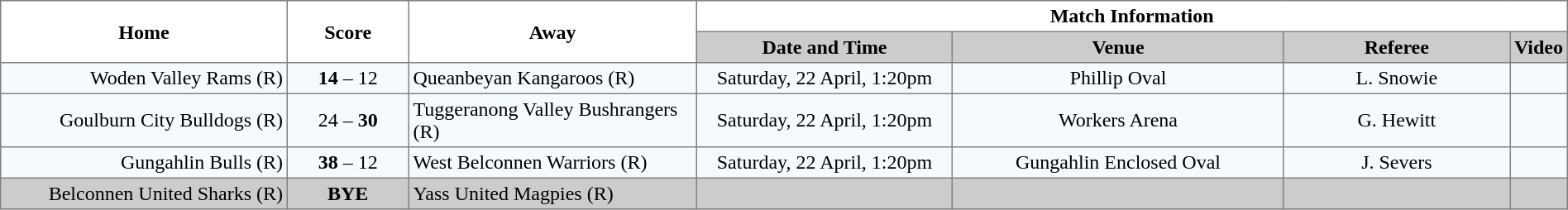<table border="1" cellpadding="3" cellspacing="0" width="100%" style="border-collapse:collapse;  text-align:center;">
<tr>
<th rowspan="2" width="19%">Home</th>
<th rowspan="2" width="8%">Score</th>
<th rowspan="2" width="19%">Away</th>
<th colspan="4">Match Information</th>
</tr>
<tr style="background:#CCCCCC">
<th width="17%">Date and Time</th>
<th width="22%">Venue</th>
<th width="50%">Referee</th>
<th>Video</th>
</tr>
<tr style="text-align:center; background:#f5faff;">
<td align="right">Woden Valley Rams (R) </td>
<td><strong>14</strong> – 12</td>
<td align="left"> Queanbeyan Kangaroos (R)</td>
<td>Saturday, 22 April, 1:20pm</td>
<td>Phillip Oval</td>
<td>L. Snowie</td>
<td></td>
</tr>
<tr style="text-align:center; background:#f5faff;">
<td align="right">Goulburn City Bulldogs (R) </td>
<td>24 – <strong>30</strong></td>
<td align="left"> Tuggeranong Valley Bushrangers (R)</td>
<td>Saturday, 22 April, 1:20pm</td>
<td>Workers Arena</td>
<td>G. Hewitt</td>
<td></td>
</tr>
<tr style="text-align:center; background:#f5faff;">
<td align="right">Gungahlin Bulls (R) </td>
<td><strong>38</strong> – 12</td>
<td align="left"> West Belconnen Warriors (R)</td>
<td>Saturday, 22 April, 1:20pm</td>
<td>Gungahlin Enclosed Oval</td>
<td>J. Severs</td>
<td></td>
</tr>
<tr style="text-align:center; background:#CCCCCC;">
<td align="right">Belconnen United Sharks (R) </td>
<td><strong>BYE</strong></td>
<td align="left"> Yass United Magpies (R)</td>
<td></td>
<td></td>
<td></td>
<td></td>
</tr>
</table>
